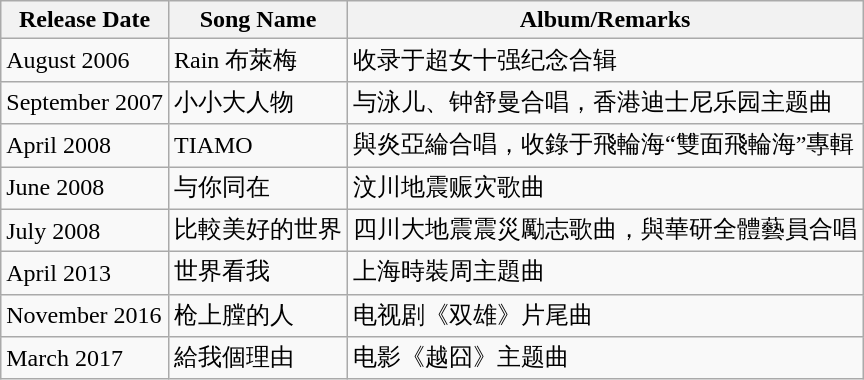<table class="wikitable">
<tr>
<th>Release Date</th>
<th>Song Name</th>
<th>Album/Remarks</th>
</tr>
<tr>
<td>August 2006</td>
<td>Rain 布萊梅</td>
<td>收录于超女十强纪念合辑</td>
</tr>
<tr>
<td>September 2007</td>
<td>小小大人物</td>
<td>与泳儿、钟舒曼合唱，香港迪士尼乐园主题曲</td>
</tr>
<tr>
<td>April 2008</td>
<td>TIAMO</td>
<td>與炎亞綸合唱，收錄于飛輪海“雙面飛輪海”專輯</td>
</tr>
<tr>
<td>June 2008</td>
<td>与你同在</td>
<td>汶川地震赈灾歌曲</td>
</tr>
<tr>
<td>July 2008</td>
<td>比較美好的世界</td>
<td>四川大地震震災勵志歌曲，與華研全體藝員合唱</td>
</tr>
<tr>
<td>April 2013</td>
<td>世界看我</td>
<td>上海時裝周主題曲</td>
</tr>
<tr>
<td>November 2016</td>
<td>枪上膛的人</td>
<td>电视剧《双雄》片尾曲</td>
</tr>
<tr>
<td>March 2017</td>
<td>給我個理由</td>
<td>电影《越囧》主题曲</td>
</tr>
</table>
